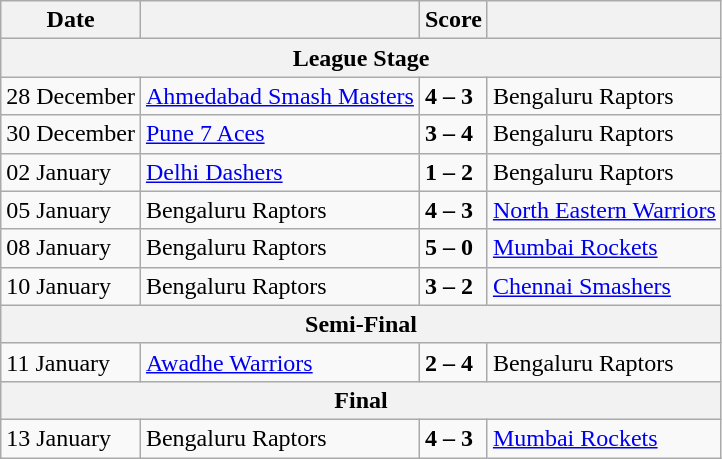<table class="wikitable">
<tr>
<th>Date</th>
<th></th>
<th>Score</th>
<th></th>
</tr>
<tr>
<th colspan="4">League Stage</th>
</tr>
<tr>
<td>28 December</td>
<td><a href='#'>Ahmedabad Smash Masters</a></td>
<td><strong>4 – 3</strong></td>
<td>Bengaluru Raptors</td>
</tr>
<tr>
<td>30 December</td>
<td><a href='#'>Pune 7 Aces</a></td>
<td><strong>3 – 4</strong></td>
<td>Bengaluru Raptors</td>
</tr>
<tr>
<td>02 January</td>
<td><a href='#'>Delhi Dashers</a></td>
<td><strong>1 – 2</strong></td>
<td>Bengaluru Raptors</td>
</tr>
<tr>
<td>05 January</td>
<td>Bengaluru Raptors</td>
<td><strong>4 – 3</strong></td>
<td><a href='#'>North Eastern Warriors</a></td>
</tr>
<tr>
<td>08 January</td>
<td>Bengaluru Raptors</td>
<td><strong>5 – 0</strong></td>
<td><a href='#'>Mumbai Rockets</a></td>
</tr>
<tr>
<td>10 January</td>
<td>Bengaluru Raptors</td>
<td><strong>3 – 2</strong></td>
<td><a href='#'>Chennai Smashers</a></td>
</tr>
<tr>
<th colspan="4">Semi-Final</th>
</tr>
<tr>
<td>11 January</td>
<td><a href='#'>Awadhe Warriors</a></td>
<td><strong>2 – 4</strong></td>
<td>Bengaluru Raptors</td>
</tr>
<tr>
<th colspan="4">Final</th>
</tr>
<tr>
<td>13 January</td>
<td>Bengaluru Raptors</td>
<td><strong>4 – 3</strong></td>
<td><a href='#'>Mumbai Rockets</a></td>
</tr>
</table>
